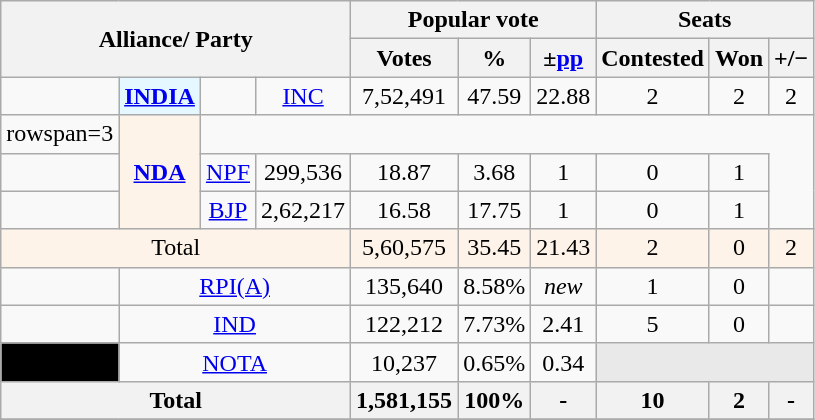<table class="wikitable sortable" style="text-align:center;">
<tr>
<th colspan="4" rowspan="2">Alliance/ Party</th>
<th colspan="3">Popular vote</th>
<th colspan="3">Seats</th>
</tr>
<tr>
<th>Votes</th>
<th>%</th>
<th>±<a href='#'>pp</a></th>
<th>Contested</th>
<th>Won</th>
<th><strong>+/−</strong></th>
</tr>
<tr>
<td></td>
<th style="background:#E5F8FF"><a href='#'>INDIA</a></th>
<td></td>
<td><a href='#'>INC</a></td>
<td>7,52,491</td>
<td>47.59</td>
<td> 22.88</td>
<td>2</td>
<td>2</td>
<td> 2</td>
</tr>
<tr>
<td>rowspan=3 </td>
<td rowspan=3 style="background:#fef3e8"><strong><a href='#'>NDA</a></strong></td>
</tr>
<tr>
<td></td>
<td><a href='#'>NPF</a></td>
<td>299,536</td>
<td>18.87</td>
<td> 3.68</td>
<td>1</td>
<td>0</td>
<td> 1</td>
</tr>
<tr>
<td></td>
<td><a href='#'>BJP</a></td>
<td>2,62,217</td>
<td>16.58</td>
<td> 17.75</td>
<td>1</td>
<td>0</td>
<td> 1</td>
</tr>
<tr>
<td colspan="4" style="background:#fef3e8">Total</td>
<td style="background:#fef3e8">5,60,575</td>
<td style="background:#fef3e8">35.45</td>
<td style="background:#fef3e8"> 21.43</td>
<td style="background:#fef3e8">2</td>
<td style="background:#fef3e8">0</td>
<td style="background:#fef3e8"> 2</td>
</tr>
<tr>
<td></td>
<td colspan="3"><a href='#'>RPI(A)</a></td>
<td>135,640</td>
<td>8.58%</td>
<td><em>new</em></td>
<td>1</td>
<td>0</td>
<td></td>
</tr>
<tr>
<td></td>
<td colspan="3"><a href='#'>IND</a></td>
<td>122,212</td>
<td>7.73%</td>
<td> 2.41</td>
<td>5</td>
<td>0</td>
<td></td>
</tr>
<tr>
<td bgcolor="Black"></td>
<td colspan="3"><a href='#'>NOTA</a></td>
<td>10,237</td>
<td>0.65%</td>
<td> 0.34</td>
<th colspan="3" style="background-color:#E9E9E9"></th>
</tr>
<tr>
<th colspan="4">Total</th>
<th>1,581,155</th>
<th>100%</th>
<th>-</th>
<th>10</th>
<th>2</th>
<th>-</th>
</tr>
<tr>
</tr>
</table>
